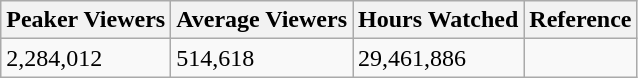<table class="wikitable">
<tr>
<th>Peaker Viewers</th>
<th>Average Viewers</th>
<th>Hours Watched</th>
<th>Reference</th>
</tr>
<tr>
<td>2,284,012</td>
<td>514,618</td>
<td>29,461,886</td>
<td></td>
</tr>
</table>
